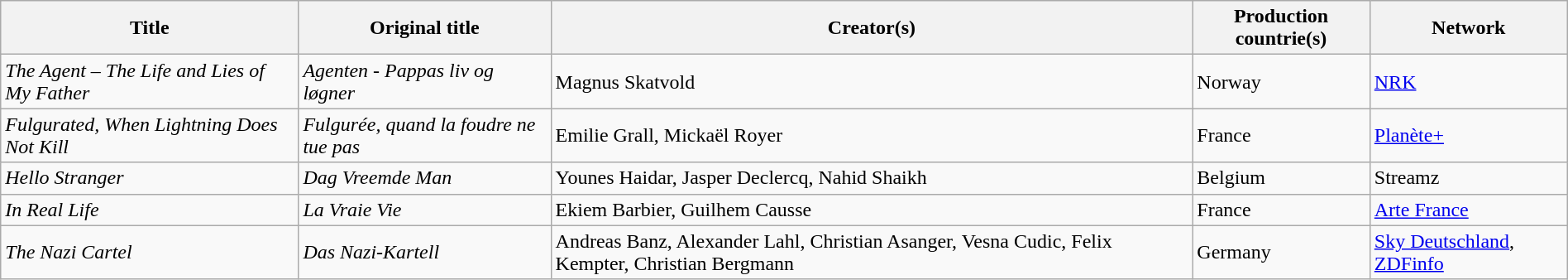<table class="sortable wikitable" style="width:100%; margin-bottom:4px">
<tr>
<th>Title</th>
<th>Original title</th>
<th>Creator(s)</th>
<th>Production countrie(s)</th>
<th>Network</th>
</tr>
<tr>
<td><em>The Agent – The Life and Lies of My Father</em></td>
<td><em>Agenten - Pappas liv og løgner</em></td>
<td>Magnus Skatvold</td>
<td>Norway</td>
<td><a href='#'>NRK</a></td>
</tr>
<tr>
<td><em>Fulgurated, When Lightning Does Not Kill</em></td>
<td><em>Fulgurée, quand la foudre ne tue pas</em></td>
<td>Emilie Grall, Mickaël Royer</td>
<td>France</td>
<td><a href='#'>Planète+</a></td>
</tr>
<tr>
<td><em>Hello Stranger</em></td>
<td><em>Dag Vreemde Man</em></td>
<td>Younes Haidar, Jasper Declercq, Nahid Shaikh</td>
<td>Belgium</td>
<td>Streamz</td>
</tr>
<tr>
<td><em>In Real Life</em></td>
<td><em>La Vraie Vie</em></td>
<td>Ekiem Barbier, Guilhem Causse</td>
<td>France</td>
<td><a href='#'>Arte France</a></td>
</tr>
<tr>
<td><em>The Nazi Cartel</em></td>
<td><em>Das Nazi-Kartell</em></td>
<td>Andreas Banz, Alexander Lahl, Christian Asanger, Vesna Cudic, Felix Kempter, Christian Bergmann</td>
<td>Germany</td>
<td><a href='#'>Sky Deutschland</a>, <a href='#'>ZDFinfo</a></td>
</tr>
</table>
